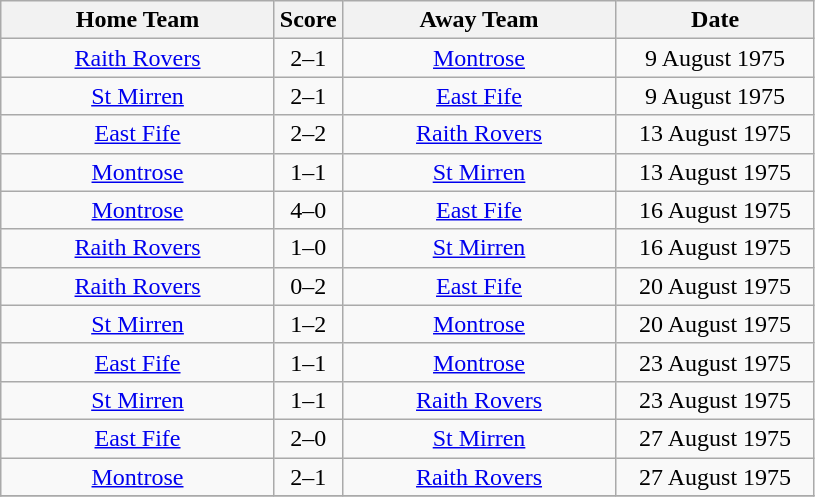<table class="wikitable" style="text-align:center;">
<tr>
<th width=175>Home Team</th>
<th width=20>Score</th>
<th width=175>Away Team</th>
<th width= 125>Date</th>
</tr>
<tr>
<td><a href='#'>Raith Rovers</a></td>
<td>2–1</td>
<td><a href='#'>Montrose</a></td>
<td>9 August 1975</td>
</tr>
<tr>
<td><a href='#'>St Mirren</a></td>
<td>2–1</td>
<td><a href='#'>East Fife</a></td>
<td>9 August 1975</td>
</tr>
<tr>
<td><a href='#'>East Fife</a></td>
<td>2–2</td>
<td><a href='#'>Raith Rovers</a></td>
<td>13 August 1975</td>
</tr>
<tr>
<td><a href='#'>Montrose</a></td>
<td>1–1</td>
<td><a href='#'>St Mirren</a></td>
<td>13 August 1975</td>
</tr>
<tr>
<td><a href='#'>Montrose</a></td>
<td>4–0</td>
<td><a href='#'>East Fife</a></td>
<td>16 August 1975</td>
</tr>
<tr>
<td><a href='#'>Raith Rovers</a></td>
<td>1–0</td>
<td><a href='#'>St Mirren</a></td>
<td>16 August 1975</td>
</tr>
<tr>
<td><a href='#'>Raith Rovers</a></td>
<td>0–2</td>
<td><a href='#'>East Fife</a></td>
<td>20 August 1975</td>
</tr>
<tr>
<td><a href='#'>St Mirren</a></td>
<td>1–2</td>
<td><a href='#'>Montrose</a></td>
<td>20 August 1975</td>
</tr>
<tr>
<td><a href='#'>East Fife</a></td>
<td>1–1</td>
<td><a href='#'>Montrose</a></td>
<td>23 August 1975</td>
</tr>
<tr>
<td><a href='#'>St Mirren</a></td>
<td>1–1</td>
<td><a href='#'>Raith Rovers</a></td>
<td>23 August 1975</td>
</tr>
<tr>
<td><a href='#'>East Fife</a></td>
<td>2–0</td>
<td><a href='#'>St Mirren</a></td>
<td>27 August 1975</td>
</tr>
<tr>
<td><a href='#'>Montrose</a></td>
<td>2–1</td>
<td><a href='#'>Raith Rovers</a></td>
<td>27 August 1975</td>
</tr>
<tr>
</tr>
</table>
